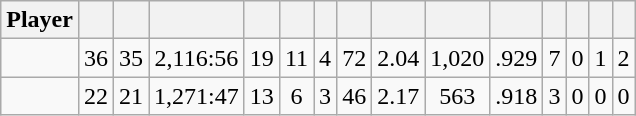<table class="wikitable sortable" style="text-align:center;">
<tr>
<th>Player</th>
<th></th>
<th></th>
<th></th>
<th></th>
<th></th>
<th></th>
<th></th>
<th></th>
<th></th>
<th></th>
<th></th>
<th></th>
<th></th>
<th></th>
</tr>
<tr>
<td style="text-align:left;"></td>
<td>36</td>
<td>35</td>
<td>2,116:56</td>
<td>19</td>
<td>11</td>
<td>4</td>
<td>72</td>
<td>2.04</td>
<td>1,020</td>
<td>.929</td>
<td>7</td>
<td>0</td>
<td>1</td>
<td>2</td>
</tr>
<tr>
<td style="text-align:left;"></td>
<td>22</td>
<td>21</td>
<td>1,271:47</td>
<td>13</td>
<td>6</td>
<td>3</td>
<td>46</td>
<td>2.17</td>
<td>563</td>
<td>.918</td>
<td>3</td>
<td>0</td>
<td>0</td>
<td>0</td>
</tr>
</table>
